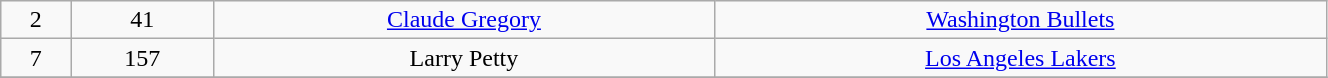<table class="wikitable" width="70%">
<tr align="center" bgcolor="">
<td>2</td>
<td>41</td>
<td><a href='#'>Claude Gregory</a></td>
<td><a href='#'>Washington Bullets</a></td>
</tr>
<tr align="center" bgcolor="">
<td>7</td>
<td>157</td>
<td>Larry Petty</td>
<td><a href='#'>Los Angeles Lakers</a></td>
</tr>
<tr align="center" bgcolor="">
</tr>
</table>
